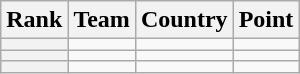<table class="wikitable sortable">
<tr>
<th>Rank</th>
<th>Team</th>
<th>Country</th>
<th>Point</th>
</tr>
<tr>
<th></th>
<td></td>
<td></td>
<td></td>
</tr>
<tr>
<th></th>
<td></td>
<td></td>
<td></td>
</tr>
<tr>
<th></th>
<td></td>
<td></td>
<td></td>
</tr>
</table>
